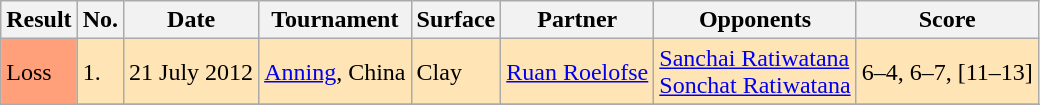<table class="sortable wikitable">
<tr>
<th>Result</th>
<th>No.</th>
<th>Date</th>
<th>Tournament</th>
<th>Surface</th>
<th>Partner</th>
<th>Opponents</th>
<th>Score</th>
</tr>
<tr style="background:moccasin;">
<td style="background:#ffa07a;">Loss</td>
<td>1.</td>
<td>21 July 2012</td>
<td><a href='#'>Anning</a>, China</td>
<td>Clay</td>
<td> <a href='#'>Ruan Roelofse</a></td>
<td> <a href='#'>Sanchai Ratiwatana</a> <br>  <a href='#'>Sonchat Ratiwatana</a></td>
<td>6–4, 6–7, [11–13]</td>
</tr>
<tr>
</tr>
</table>
